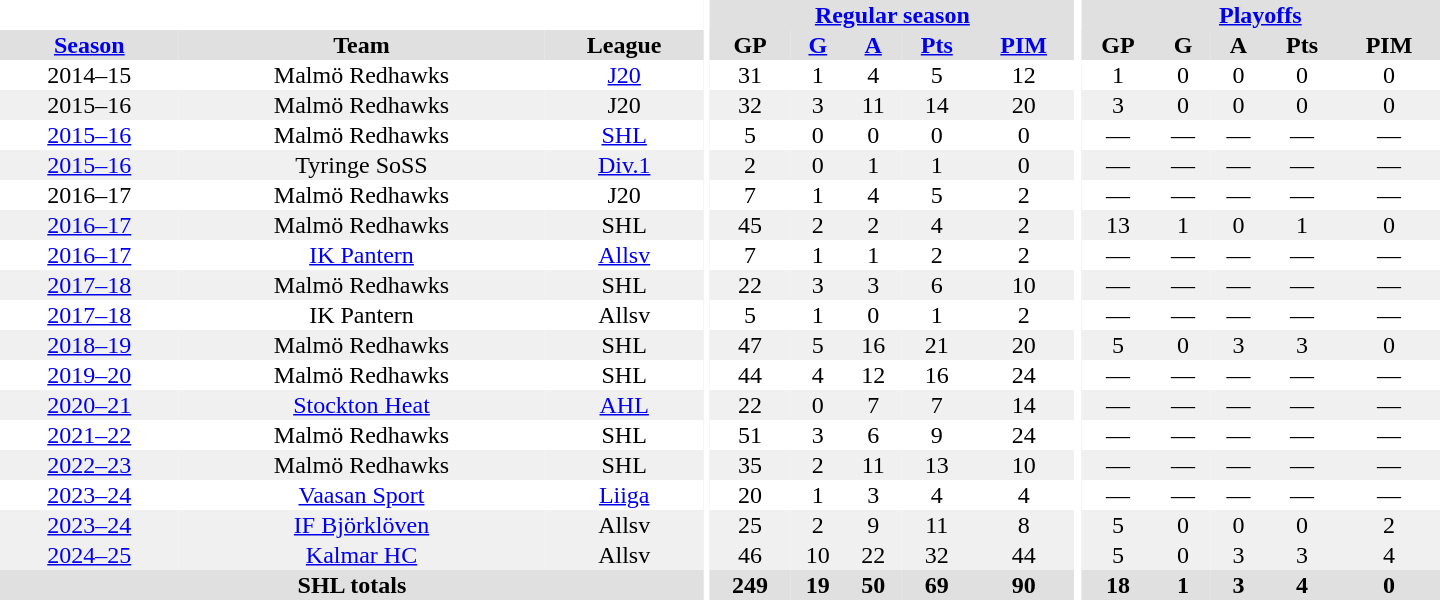<table border="0" cellpadding="1" cellspacing="0" style="text-align:center; width:60em">
<tr bgcolor="#e0e0e0">
<th colspan="3" bgcolor="#ffffff"></th>
<th rowspan="99" bgcolor="#ffffff"></th>
<th colspan="5"><a href='#'>Regular season</a></th>
<th rowspan="99" bgcolor="#ffffff"></th>
<th colspan="5"><a href='#'>Playoffs</a></th>
</tr>
<tr bgcolor="#e0e0e0">
<th><a href='#'>Season</a></th>
<th>Team</th>
<th>League</th>
<th>GP</th>
<th><a href='#'>G</a></th>
<th><a href='#'>A</a></th>
<th><a href='#'>Pts</a></th>
<th><a href='#'>PIM</a></th>
<th>GP</th>
<th>G</th>
<th>A</th>
<th>Pts</th>
<th>PIM</th>
</tr>
<tr>
<td>2014–15</td>
<td>Malmö Redhawks</td>
<td><a href='#'>J20</a></td>
<td>31</td>
<td>1</td>
<td>4</td>
<td>5</td>
<td>12</td>
<td>1</td>
<td>0</td>
<td>0</td>
<td>0</td>
<td>0</td>
</tr>
<tr bgcolor="#f0f0f0">
<td>2015–16</td>
<td>Malmö Redhawks</td>
<td>J20</td>
<td>32</td>
<td>3</td>
<td>11</td>
<td>14</td>
<td>20</td>
<td>3</td>
<td>0</td>
<td>0</td>
<td>0</td>
<td>0</td>
</tr>
<tr>
<td><a href='#'>2015–16</a></td>
<td>Malmö Redhawks</td>
<td><a href='#'>SHL</a></td>
<td>5</td>
<td>0</td>
<td>0</td>
<td>0</td>
<td>0</td>
<td>—</td>
<td>—</td>
<td>—</td>
<td>—</td>
<td>—</td>
</tr>
<tr bgcolor="#f0f0f0">
<td><a href='#'>2015–16</a></td>
<td>Tyringe SoSS</td>
<td><a href='#'>Div.1</a></td>
<td>2</td>
<td>0</td>
<td>1</td>
<td>1</td>
<td>0</td>
<td>—</td>
<td>—</td>
<td>—</td>
<td>—</td>
<td>—</td>
</tr>
<tr>
<td>2016–17</td>
<td>Malmö Redhawks</td>
<td>J20</td>
<td>7</td>
<td>1</td>
<td>4</td>
<td>5</td>
<td>2</td>
<td>—</td>
<td>—</td>
<td>—</td>
<td>—</td>
<td>—</td>
</tr>
<tr bgcolor="#f0f0f0">
<td><a href='#'>2016–17</a></td>
<td>Malmö Redhawks</td>
<td>SHL</td>
<td>45</td>
<td>2</td>
<td>2</td>
<td>4</td>
<td>2</td>
<td>13</td>
<td>1</td>
<td>0</td>
<td>1</td>
<td>0</td>
</tr>
<tr>
<td><a href='#'>2016–17</a></td>
<td><a href='#'>IK Pantern</a></td>
<td><a href='#'>Allsv</a></td>
<td>7</td>
<td>1</td>
<td>1</td>
<td>2</td>
<td>2</td>
<td>—</td>
<td>—</td>
<td>—</td>
<td>—</td>
<td>—</td>
</tr>
<tr bgcolor="#f0f0f0">
<td><a href='#'>2017–18</a></td>
<td>Malmö Redhawks</td>
<td>SHL</td>
<td>22</td>
<td>3</td>
<td>3</td>
<td>6</td>
<td>10</td>
<td>—</td>
<td>—</td>
<td>—</td>
<td>—</td>
<td>—</td>
</tr>
<tr>
<td><a href='#'>2017–18</a></td>
<td>IK Pantern</td>
<td>Allsv</td>
<td>5</td>
<td>1</td>
<td>0</td>
<td>1</td>
<td>2</td>
<td>—</td>
<td>—</td>
<td>—</td>
<td>—</td>
<td>—</td>
</tr>
<tr bgcolor="#f0f0f0">
<td><a href='#'>2018–19</a></td>
<td>Malmö Redhawks</td>
<td>SHL</td>
<td>47</td>
<td>5</td>
<td>16</td>
<td>21</td>
<td>20</td>
<td>5</td>
<td>0</td>
<td>3</td>
<td>3</td>
<td>0</td>
</tr>
<tr>
<td><a href='#'>2019–20</a></td>
<td>Malmö Redhawks</td>
<td>SHL</td>
<td>44</td>
<td>4</td>
<td>12</td>
<td>16</td>
<td>24</td>
<td>—</td>
<td>—</td>
<td>—</td>
<td>—</td>
<td>—</td>
</tr>
<tr bgcolor="#f0f0f0">
<td><a href='#'>2020–21</a></td>
<td><a href='#'>Stockton Heat</a></td>
<td><a href='#'>AHL</a></td>
<td>22</td>
<td>0</td>
<td>7</td>
<td>7</td>
<td>14</td>
<td>—</td>
<td>—</td>
<td>—</td>
<td>—</td>
<td>—</td>
</tr>
<tr>
<td><a href='#'>2021–22</a></td>
<td>Malmö Redhawks</td>
<td>SHL</td>
<td>51</td>
<td>3</td>
<td>6</td>
<td>9</td>
<td>24</td>
<td>—</td>
<td>—</td>
<td>—</td>
<td>—</td>
<td>—</td>
</tr>
<tr bgcolor="#f0f0f0">
<td><a href='#'>2022–23</a></td>
<td>Malmö Redhawks</td>
<td>SHL</td>
<td>35</td>
<td>2</td>
<td>11</td>
<td>13</td>
<td>10</td>
<td>—</td>
<td>—</td>
<td>—</td>
<td>—</td>
<td>—</td>
</tr>
<tr>
<td><a href='#'>2023–24</a></td>
<td><a href='#'>Vaasan Sport</a></td>
<td><a href='#'>Liiga</a></td>
<td>20</td>
<td>1</td>
<td>3</td>
<td>4</td>
<td>4</td>
<td>—</td>
<td>—</td>
<td>—</td>
<td>—</td>
<td>—</td>
</tr>
<tr bgcolor="#f0f0f0">
<td><a href='#'>2023–24</a></td>
<td><a href='#'>IF Björklöven</a></td>
<td>Allsv</td>
<td>25</td>
<td>2</td>
<td>9</td>
<td>11</td>
<td>8</td>
<td>5</td>
<td>0</td>
<td>0</td>
<td>0</td>
<td>2</td>
</tr>
<tr bgcolor="#f0f0f0">
<td><a href='#'>2024–25</a></td>
<td><a href='#'>Kalmar HC</a></td>
<td>Allsv</td>
<td>46</td>
<td>10</td>
<td>22</td>
<td>32</td>
<td>44</td>
<td>5</td>
<td>0</td>
<td>3</td>
<td>3</td>
<td>4</td>
</tr>
<tr style="background:#e0e0e0;">
<th colspan="3">SHL totals</th>
<th>249</th>
<th>19</th>
<th>50</th>
<th>69</th>
<th>90</th>
<th>18</th>
<th>1</th>
<th>3</th>
<th>4</th>
<th>0</th>
</tr>
</table>
